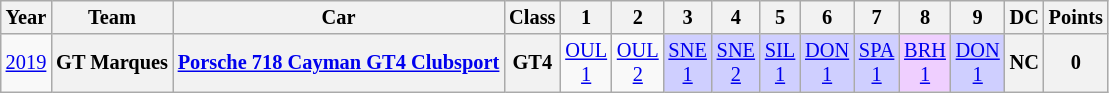<table class="wikitable" style="text-align:center; font-size:85%">
<tr>
<th>Year</th>
<th>Team</th>
<th>Car</th>
<th>Class</th>
<th>1</th>
<th>2</th>
<th>3</th>
<th>4</th>
<th>5</th>
<th>6</th>
<th>7</th>
<th>8</th>
<th>9</th>
<th>DC</th>
<th>Points</th>
</tr>
<tr>
<td><a href='#'>2019</a></td>
<th nowrap>GT Marques</th>
<th nowrap><a href='#'>Porsche 718 Cayman GT4 Clubsport</a></th>
<th>GT4</th>
<td><a href='#'>OUL<br>1</a></td>
<td><a href='#'>OUL<br>2</a></td>
<td style="background:#CFCFFF;"><a href='#'>SNE<br>1</a><br></td>
<td style="background:#CFCFFF;"><a href='#'>SNE<br>2</a><br></td>
<td style="background:#CFCFFF;"><a href='#'>SIL<br>1</a><br></td>
<td style="background:#CFCFFF;"><a href='#'>DON<br>1</a><br></td>
<td style="background:#CFCFFF;"><a href='#'>SPA<br>1</a><br></td>
<td style="background:#EFCFFF;"><a href='#'>BRH<br>1</a><br></td>
<td style="background:#CFCFFF;"><a href='#'>DON<br>1</a><br></td>
<th>NC</th>
<th>0</th>
</tr>
</table>
